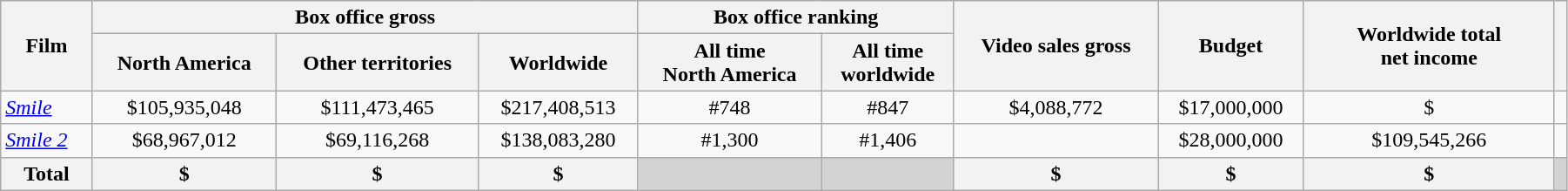<table class="wikitable sortable" width=95% border="1" style="text-align: center;">
<tr>
<th rowspan="2">Film</th>
<th colspan="3">Box office gross</th>
<th colspan="2">Box office ranking</th>
<th rowspan="2">Video sales gross</th>
<th rowspan="2">Budget</th>
<th style="width:16%;" rowspan="2">Worldwide total<br>net income</th>
<th rowspan="2"></th>
</tr>
<tr>
<th>North America</th>
<th>Other territories</th>
<th>Worldwide</th>
<th>All time <br>North America</th>
<th>All time <br>worldwide</th>
</tr>
<tr>
<td style="text-align: left;"><em><a href='#'>Smile</a></em></td>
<td>$105,935,048</td>
<td>$111,473,465</td>
<td>$217,408,513</td>
<td>#748</td>
<td>#847</td>
<td>$4,088,772</td>
<td>$17,000,000</td>
<td>$</td>
<td></td>
</tr>
<tr>
<td style="text-align: left;"><em><a href='#'>Smile 2</a></em></td>
<td>$68,967,012</td>
<td>$69,116,268</td>
<td>$138,083,280</td>
<td>#1,300</td>
<td>#1,406</td>
<td></td>
<td>$28,000,000</td>
<td>$109,545,266</td>
<td></td>
</tr>
<tr>
<th scope="row"><strong>Total</strong></th>
<th>$</th>
<th>$</th>
<th>$</th>
<td style="background:lightgrey;"></td>
<td style="background:lightgrey;"></td>
<th>$</th>
<th>$</th>
<th>$</th>
<td style="background:lightgrey;"></td>
</tr>
</table>
